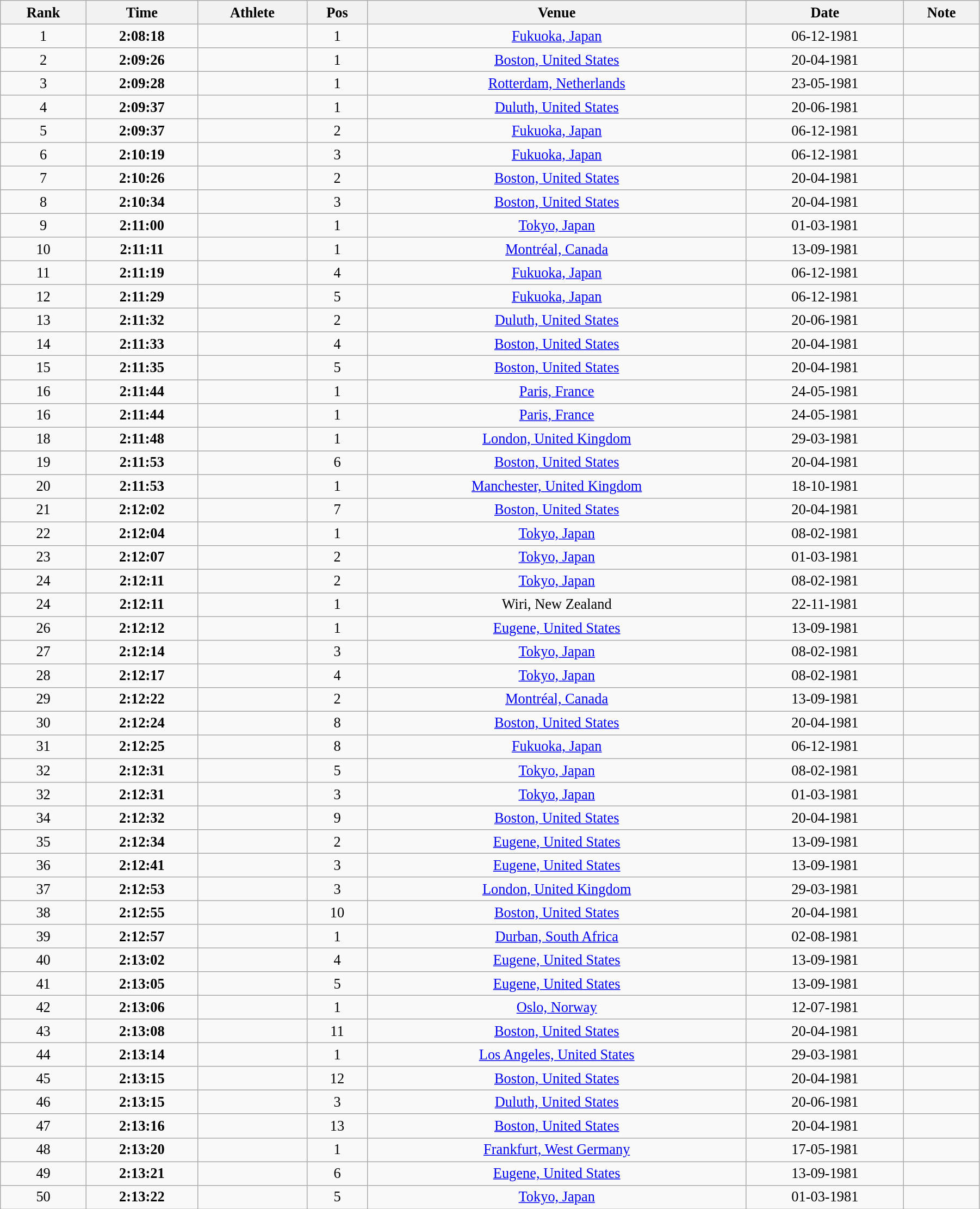<table class="wikitable sortable" style=" text-align:center; font-size:110%;" width="95%">
<tr>
<th>Rank</th>
<th>Time</th>
<th>Athlete</th>
<th>Pos</th>
<th>Venue</th>
<th>Date</th>
<th>Note</th>
</tr>
<tr>
<td>1</td>
<td><strong>2:08:18</strong></td>
<td align=left></td>
<td>1</td>
<td><a href='#'>Fukuoka, Japan</a></td>
<td>06-12-1981</td>
<td></td>
</tr>
<tr>
<td>2</td>
<td><strong>2:09:26</strong></td>
<td align=left></td>
<td>1</td>
<td><a href='#'>Boston, United States</a></td>
<td>20-04-1981</td>
<td></td>
</tr>
<tr>
<td>3</td>
<td><strong>2:09:28</strong></td>
<td align=left></td>
<td>1</td>
<td><a href='#'>Rotterdam, Netherlands</a></td>
<td>23-05-1981</td>
<td></td>
</tr>
<tr>
<td>4</td>
<td><strong>2:09:37</strong></td>
<td align=left></td>
<td>1</td>
<td><a href='#'>Duluth, United States</a></td>
<td>20-06-1981</td>
<td></td>
</tr>
<tr>
<td>5</td>
<td><strong>2:09:37</strong></td>
<td align=left></td>
<td>2</td>
<td><a href='#'>Fukuoka, Japan</a></td>
<td>06-12-1981</td>
<td></td>
</tr>
<tr>
<td>6</td>
<td><strong>2:10:19</strong></td>
<td align=left></td>
<td>3</td>
<td><a href='#'>Fukuoka, Japan</a></td>
<td>06-12-1981</td>
<td></td>
</tr>
<tr>
<td>7</td>
<td><strong>2:10:26</strong></td>
<td align=left></td>
<td>2</td>
<td><a href='#'>Boston, United States</a></td>
<td>20-04-1981</td>
<td></td>
</tr>
<tr>
<td>8</td>
<td><strong>2:10:34</strong></td>
<td align=left></td>
<td>3</td>
<td><a href='#'>Boston, United States</a></td>
<td>20-04-1981</td>
<td></td>
</tr>
<tr>
<td>9</td>
<td><strong>2:11:00</strong></td>
<td align=left></td>
<td>1</td>
<td><a href='#'>Tokyo, Japan</a></td>
<td>01-03-1981</td>
<td></td>
</tr>
<tr>
<td>10</td>
<td><strong>2:11:11</strong></td>
<td align=left></td>
<td>1</td>
<td><a href='#'>Montréal, Canada</a></td>
<td>13-09-1981</td>
<td></td>
</tr>
<tr>
<td>11</td>
<td><strong>2:11:19</strong></td>
<td align=left></td>
<td>4</td>
<td><a href='#'>Fukuoka, Japan</a></td>
<td>06-12-1981</td>
<td></td>
</tr>
<tr>
<td>12</td>
<td><strong>2:11:29</strong></td>
<td align=left></td>
<td>5</td>
<td><a href='#'>Fukuoka, Japan</a></td>
<td>06-12-1981</td>
<td></td>
</tr>
<tr>
<td>13</td>
<td><strong>2:11:32</strong></td>
<td align=left></td>
<td>2</td>
<td><a href='#'>Duluth, United States</a></td>
<td>20-06-1981</td>
<td></td>
</tr>
<tr>
<td>14</td>
<td><strong>2:11:33</strong></td>
<td align=left></td>
<td>4</td>
<td><a href='#'>Boston, United States</a></td>
<td>20-04-1981</td>
<td></td>
</tr>
<tr>
<td>15</td>
<td><strong>2:11:35</strong></td>
<td align=left></td>
<td>5</td>
<td><a href='#'>Boston, United States</a></td>
<td>20-04-1981</td>
<td></td>
</tr>
<tr>
<td>16</td>
<td><strong>2:11:44</strong></td>
<td align=left></td>
<td>1</td>
<td><a href='#'>Paris, France</a></td>
<td>24-05-1981</td>
<td></td>
</tr>
<tr>
<td>16</td>
<td><strong>2:11:44</strong></td>
<td align=left></td>
<td>1</td>
<td><a href='#'>Paris, France</a></td>
<td>24-05-1981</td>
<td></td>
</tr>
<tr>
<td>18</td>
<td><strong>2:11:48</strong></td>
<td align=left></td>
<td>1</td>
<td><a href='#'>London, United Kingdom</a></td>
<td>29-03-1981</td>
<td></td>
</tr>
<tr>
<td>19</td>
<td><strong>2:11:53</strong></td>
<td align=left></td>
<td>6</td>
<td><a href='#'>Boston, United States</a></td>
<td>20-04-1981</td>
<td></td>
</tr>
<tr>
<td>20</td>
<td><strong>2:11:53</strong></td>
<td align=left></td>
<td>1</td>
<td><a href='#'>Manchester, United Kingdom</a></td>
<td>18-10-1981</td>
<td></td>
</tr>
<tr>
<td>21</td>
<td><strong>2:12:02</strong></td>
<td align=left></td>
<td>7</td>
<td><a href='#'>Boston, United States</a></td>
<td>20-04-1981</td>
<td></td>
</tr>
<tr>
<td>22</td>
<td><strong>2:12:04</strong></td>
<td align=left></td>
<td>1</td>
<td><a href='#'>Tokyo, Japan</a></td>
<td>08-02-1981</td>
<td></td>
</tr>
<tr>
<td>23</td>
<td><strong>2:12:07</strong></td>
<td align=left></td>
<td>2</td>
<td><a href='#'>Tokyo, Japan</a></td>
<td>01-03-1981</td>
<td></td>
</tr>
<tr>
<td>24</td>
<td><strong>2:12:11</strong></td>
<td align=left></td>
<td>2</td>
<td><a href='#'>Tokyo, Japan</a></td>
<td>08-02-1981</td>
<td></td>
</tr>
<tr>
<td>24</td>
<td><strong>2:12:11</strong></td>
<td align=left></td>
<td>1</td>
<td>Wiri, New Zealand</td>
<td>22-11-1981</td>
<td></td>
</tr>
<tr>
<td>26</td>
<td><strong>2:12:12</strong></td>
<td align=left></td>
<td>1</td>
<td><a href='#'>Eugene, United States</a></td>
<td>13-09-1981</td>
<td></td>
</tr>
<tr>
<td>27</td>
<td><strong>2:12:14</strong></td>
<td align=left></td>
<td>3</td>
<td><a href='#'>Tokyo, Japan</a></td>
<td>08-02-1981</td>
<td></td>
</tr>
<tr>
<td>28</td>
<td><strong>2:12:17</strong></td>
<td align=left></td>
<td>4</td>
<td><a href='#'>Tokyo, Japan</a></td>
<td>08-02-1981</td>
<td></td>
</tr>
<tr>
<td>29</td>
<td><strong>2:12:22</strong></td>
<td align=left></td>
<td>2</td>
<td><a href='#'>Montréal, Canada</a></td>
<td>13-09-1981</td>
<td></td>
</tr>
<tr>
<td>30</td>
<td><strong>2:12:24</strong></td>
<td align=left></td>
<td>8</td>
<td><a href='#'>Boston, United States</a></td>
<td>20-04-1981</td>
<td></td>
</tr>
<tr>
<td>31</td>
<td><strong>2:12:25</strong></td>
<td align=left></td>
<td>8</td>
<td><a href='#'>Fukuoka, Japan</a></td>
<td>06-12-1981</td>
<td></td>
</tr>
<tr>
<td>32</td>
<td><strong>2:12:31</strong></td>
<td align=left></td>
<td>5</td>
<td><a href='#'>Tokyo, Japan</a></td>
<td>08-02-1981</td>
<td></td>
</tr>
<tr>
<td>32</td>
<td><strong>2:12:31</strong></td>
<td align=left></td>
<td>3</td>
<td><a href='#'>Tokyo, Japan</a></td>
<td>01-03-1981</td>
<td></td>
</tr>
<tr>
<td>34</td>
<td><strong>2:12:32</strong></td>
<td align=left></td>
<td>9</td>
<td><a href='#'>Boston, United States</a></td>
<td>20-04-1981</td>
<td></td>
</tr>
<tr>
<td>35</td>
<td><strong>2:12:34</strong></td>
<td align=left></td>
<td>2</td>
<td><a href='#'>Eugene, United States</a></td>
<td>13-09-1981</td>
<td></td>
</tr>
<tr>
<td>36</td>
<td><strong>2:12:41</strong></td>
<td align=left></td>
<td>3</td>
<td><a href='#'>Eugene, United States</a></td>
<td>13-09-1981</td>
<td></td>
</tr>
<tr>
<td>37</td>
<td><strong>2:12:53</strong></td>
<td align=left></td>
<td>3</td>
<td><a href='#'>London, United Kingdom</a></td>
<td>29-03-1981</td>
<td></td>
</tr>
<tr>
<td>38</td>
<td><strong>2:12:55</strong></td>
<td align=left></td>
<td>10</td>
<td><a href='#'>Boston, United States</a></td>
<td>20-04-1981</td>
<td></td>
</tr>
<tr>
<td>39</td>
<td><strong>2:12:57</strong></td>
<td align=left></td>
<td>1</td>
<td><a href='#'>Durban, South Africa</a></td>
<td>02-08-1981</td>
<td></td>
</tr>
<tr>
<td>40</td>
<td><strong>2:13:02</strong></td>
<td align=left></td>
<td>4</td>
<td><a href='#'>Eugene, United States</a></td>
<td>13-09-1981</td>
<td></td>
</tr>
<tr>
<td>41</td>
<td><strong>2:13:05</strong></td>
<td align=left></td>
<td>5</td>
<td><a href='#'>Eugene, United States</a></td>
<td>13-09-1981</td>
<td></td>
</tr>
<tr>
<td>42</td>
<td><strong>2:13:06</strong></td>
<td align=left></td>
<td>1</td>
<td><a href='#'>Oslo, Norway</a></td>
<td>12-07-1981</td>
<td></td>
</tr>
<tr>
<td>43</td>
<td><strong>2:13:08</strong></td>
<td align=left></td>
<td>11</td>
<td><a href='#'>Boston, United States</a></td>
<td>20-04-1981</td>
<td></td>
</tr>
<tr>
<td>44</td>
<td><strong>2:13:14</strong></td>
<td align=left></td>
<td>1</td>
<td><a href='#'>Los Angeles, United States</a></td>
<td>29-03-1981</td>
<td></td>
</tr>
<tr>
<td>45</td>
<td><strong>2:13:15</strong></td>
<td align=left></td>
<td>12</td>
<td><a href='#'>Boston, United States</a></td>
<td>20-04-1981</td>
<td></td>
</tr>
<tr>
<td>46</td>
<td><strong>2:13:15</strong></td>
<td align=left></td>
<td>3</td>
<td><a href='#'>Duluth, United States</a></td>
<td>20-06-1981</td>
<td></td>
</tr>
<tr>
<td>47</td>
<td><strong>2:13:16</strong></td>
<td align=left></td>
<td>13</td>
<td><a href='#'>Boston, United States</a></td>
<td>20-04-1981</td>
<td></td>
</tr>
<tr>
<td>48</td>
<td><strong>2:13:20</strong></td>
<td align=left></td>
<td>1</td>
<td><a href='#'>Frankfurt, West Germany</a></td>
<td>17-05-1981</td>
<td></td>
</tr>
<tr>
<td>49</td>
<td><strong>2:13:21</strong></td>
<td align=left></td>
<td>6</td>
<td><a href='#'>Eugene, United States</a></td>
<td>13-09-1981</td>
<td></td>
</tr>
<tr>
<td>50</td>
<td><strong>2:13:22</strong></td>
<td align=left></td>
<td>5</td>
<td><a href='#'>Tokyo, Japan</a></td>
<td>01-03-1981</td>
<td></td>
</tr>
</table>
